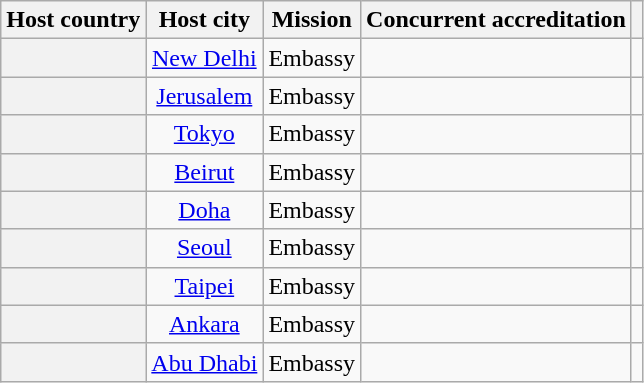<table class="wikitable plainrowheaders" style="text-align:center;">
<tr>
<th scope="col">Host country</th>
<th scope="col">Host city</th>
<th scope="col">Mission</th>
<th scope="col">Concurrent accreditation</th>
<th scope="col"></th>
</tr>
<tr>
<th scope="row"></th>
<td><a href='#'>New Delhi</a></td>
<td>Embassy</td>
<td></td>
<td></td>
</tr>
<tr>
<th scope="row"></th>
<td><a href='#'>Jerusalem</a></td>
<td>Embassy</td>
<td></td>
<td></td>
</tr>
<tr>
<th scope="row"></th>
<td><a href='#'>Tokyo</a></td>
<td>Embassy</td>
<td></td>
<td></td>
</tr>
<tr>
<th scope="row"></th>
<td><a href='#'>Beirut</a></td>
<td>Embassy</td>
<td></td>
<td></td>
</tr>
<tr>
<th scope="row"></th>
<td><a href='#'>Doha</a></td>
<td>Embassy</td>
<td></td>
<td></td>
</tr>
<tr>
<th scope="row"></th>
<td><a href='#'>Seoul</a></td>
<td>Embassy</td>
<td></td>
<td></td>
</tr>
<tr>
<th scope="row"></th>
<td><a href='#'>Taipei</a></td>
<td>Embassy</td>
<td></td>
<td></td>
</tr>
<tr>
<th scope="row"></th>
<td><a href='#'>Ankara</a></td>
<td>Embassy</td>
<td></td>
<td></td>
</tr>
<tr>
<th scope="row"></th>
<td><a href='#'>Abu Dhabi</a></td>
<td>Embassy</td>
<td></td>
<td></td>
</tr>
</table>
